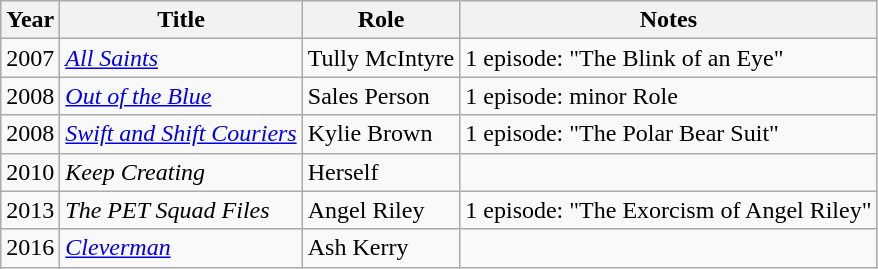<table class="wikitable sortable">
<tr>
<th>Year</th>
<th>Title</th>
<th>Role</th>
<th class="unsortable">Notes</th>
</tr>
<tr>
<td>2007</td>
<td><em><a href='#'>All Saints</a></em></td>
<td>Tully McIntyre</td>
<td>1 episode: "The Blink of an Eye"</td>
</tr>
<tr>
<td>2008</td>
<td><em><a href='#'>Out of the Blue</a></em></td>
<td>Sales Person</td>
<td>1 episode: minor Role</td>
</tr>
<tr>
<td>2008</td>
<td><em><a href='#'>Swift and Shift Couriers</a></em></td>
<td>Kylie Brown</td>
<td>1 episode: "The Polar Bear Suit"</td>
</tr>
<tr>
<td>2010</td>
<td><em>Keep Creating</em></td>
<td>Herself</td>
<td></td>
</tr>
<tr>
<td>2013</td>
<td><em>The PET Squad Files</em></td>
<td>Angel Riley</td>
<td>1 episode: "The Exorcism of Angel Riley"</td>
</tr>
<tr>
<td>2016</td>
<td><em><a href='#'>Cleverman</a></em></td>
<td>Ash Kerry</td>
<td></td>
</tr>
</table>
